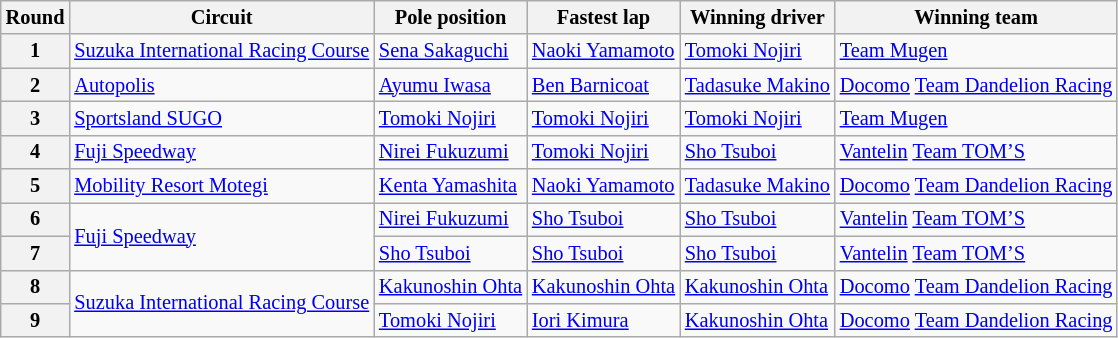<table class="wikitable" style="font-size:85%">
<tr>
<th>Round</th>
<th>Circuit</th>
<th>Pole position</th>
<th>Fastest lap</th>
<th>Winning driver</th>
<th>Winning team</th>
</tr>
<tr>
<th>1</th>
<td><a href='#'>Suzuka International Racing Course</a></td>
<td> <a href='#'>Sena Sakaguchi</a></td>
<td> <a href='#'>Naoki Yamamoto</a></td>
<td> <a href='#'>Tomoki Nojiri</a></td>
<td> <a href='#'>Team Mugen</a></td>
</tr>
<tr>
<th>2</th>
<td><a href='#'>Autopolis</a></td>
<td> <a href='#'>Ayumu Iwasa</a></td>
<td> <a href='#'>Ben Barnicoat</a></td>
<td> <a href='#'>Tadasuke Makino</a></td>
<td> <a href='#'>Docomo</a> <a href='#'>Team Dandelion Racing</a></td>
</tr>
<tr>
<th>3</th>
<td><a href='#'>Sportsland SUGO</a></td>
<td> <a href='#'>Tomoki Nojiri</a></td>
<td> <a href='#'>Tomoki Nojiri</a></td>
<td> <a href='#'>Tomoki Nojiri</a></td>
<td> <a href='#'>Team Mugen</a></td>
</tr>
<tr>
<th>4</th>
<td><a href='#'>Fuji Speedway</a></td>
<td> <a href='#'>Nirei Fukuzumi</a></td>
<td> <a href='#'>Tomoki Nojiri</a></td>
<td> <a href='#'>Sho Tsuboi</a></td>
<td> <a href='#'>Vantelin</a> <a href='#'>Team TOM’S</a></td>
</tr>
<tr>
<th>5</th>
<td><a href='#'>Mobility Resort Motegi</a></td>
<td> <a href='#'>Kenta Yamashita</a></td>
<td> <a href='#'>Naoki Yamamoto</a></td>
<td> <a href='#'>Tadasuke Makino</a></td>
<td> <a href='#'>Docomo</a> <a href='#'>Team Dandelion Racing</a></td>
</tr>
<tr>
<th>6</th>
<td rowspan="2"><a href='#'>Fuji Speedway</a></td>
<td> <a href='#'>Nirei Fukuzumi</a></td>
<td> <a href='#'>Sho Tsuboi</a></td>
<td> <a href='#'>Sho Tsuboi</a></td>
<td> <a href='#'>Vantelin</a> <a href='#'>Team TOM’S</a></td>
</tr>
<tr>
<th>7</th>
<td> <a href='#'>Sho Tsuboi</a></td>
<td> <a href='#'>Sho Tsuboi</a></td>
<td> <a href='#'>Sho Tsuboi</a></td>
<td> <a href='#'>Vantelin</a> <a href='#'>Team TOM’S</a></td>
</tr>
<tr>
<th>8</th>
<td rowspan="2"><a href='#'>Suzuka International Racing Course</a></td>
<td> <a href='#'>Kakunoshin Ohta</a></td>
<td> <a href='#'>Kakunoshin Ohta</a></td>
<td> <a href='#'>Kakunoshin Ohta</a></td>
<td> <a href='#'>Docomo</a> <a href='#'>Team Dandelion Racing</a></td>
</tr>
<tr>
<th>9</th>
<td> <a href='#'>Tomoki Nojiri</a></td>
<td> <a href='#'>Iori Kimura</a></td>
<td> <a href='#'>Kakunoshin Ohta</a></td>
<td> <a href='#'>Docomo</a> <a href='#'>Team Dandelion Racing</a></td>
</tr>
</table>
